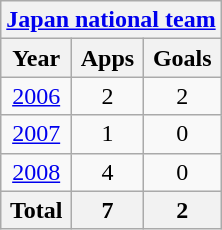<table class="wikitable" style="text-align:center">
<tr>
<th colspan=3><a href='#'>Japan national team</a></th>
</tr>
<tr>
<th>Year</th>
<th>Apps</th>
<th>Goals</th>
</tr>
<tr>
<td><a href='#'>2006</a></td>
<td>2</td>
<td>2</td>
</tr>
<tr>
<td><a href='#'>2007</a></td>
<td>1</td>
<td>0</td>
</tr>
<tr>
<td><a href='#'>2008</a></td>
<td>4</td>
<td>0</td>
</tr>
<tr>
<th>Total</th>
<th>7</th>
<th>2</th>
</tr>
</table>
